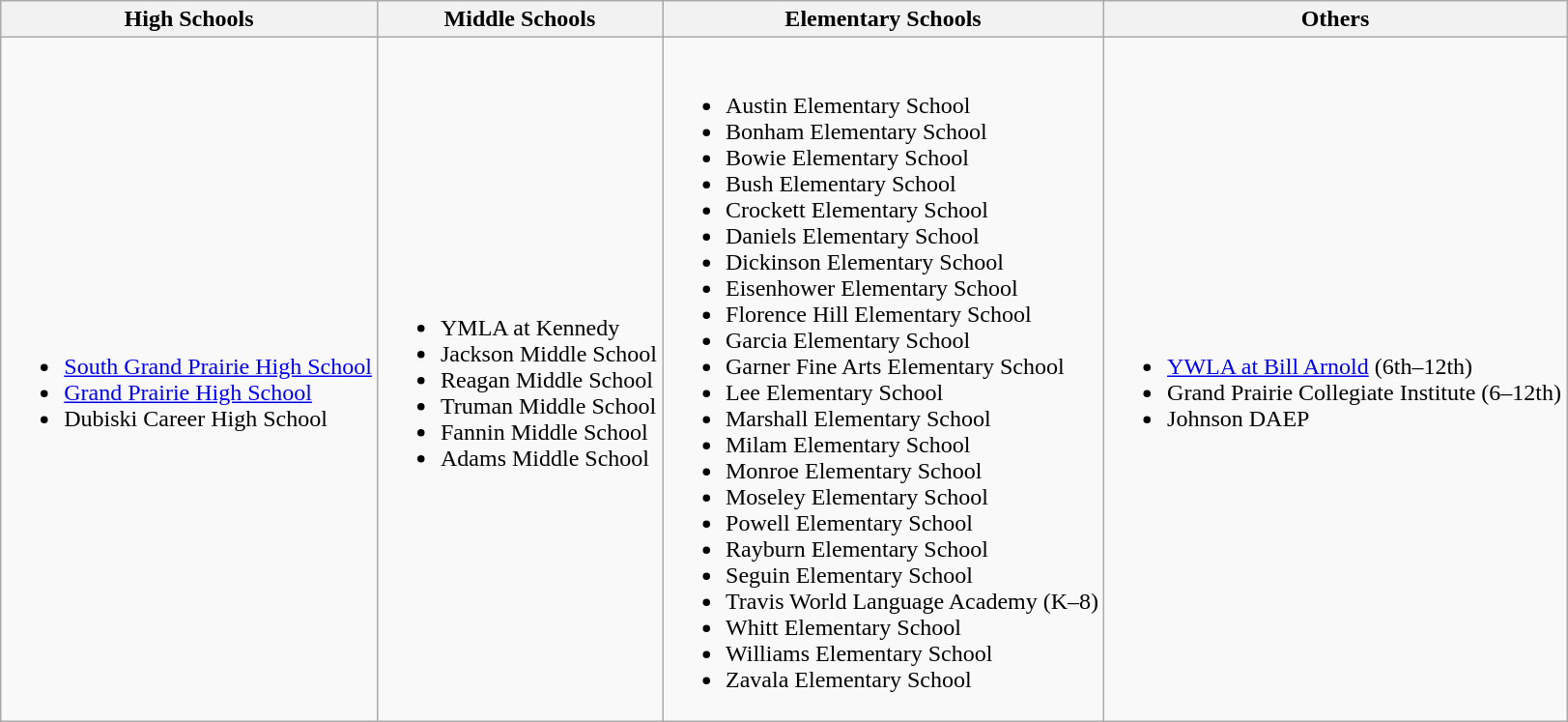<table class="wikitable">
<tr>
<th>High Schools</th>
<th>Middle Schools</th>
<th>Elementary Schools</th>
<th>Others</th>
</tr>
<tr>
<td><br><ul><li><a href='#'>South Grand Prairie High School</a></li><li><a href='#'>Grand Prairie High School</a></li><li>Dubiski Career High School</li></ul></td>
<td><br><ul><li>YMLA at Kennedy</li><li>Jackson Middle School</li><li>Reagan Middle School</li><li>Truman Middle School</li><li>Fannin Middle School</li><li>Adams Middle School</li></ul></td>
<td><br><ul><li>Austin Elementary School</li><li>Bonham Elementary School</li><li>Bowie Elementary School</li><li>Bush Elementary School</li><li>Crockett Elementary School</li><li>Daniels Elementary School</li><li>Dickinson Elementary School</li><li>Eisenhower Elementary School</li><li>Florence Hill Elementary School</li><li>Garcia Elementary School</li><li>Garner Fine Arts Elementary School</li><li>Lee Elementary School</li><li>Marshall Elementary School</li><li>Milam Elementary School</li><li>Monroe Elementary School</li><li>Moseley Elementary School</li><li>Powell Elementary School</li><li>Rayburn Elementary School</li><li>Seguin Elementary School</li><li>Travis World Language Academy (K–8)</li><li>Whitt Elementary School</li><li>Williams Elementary School</li><li>Zavala Elementary School</li></ul></td>
<td><br><ul><li><a href='#'>YWLA at Bill Arnold</a> (6th–12th)</li><li>Grand Prairie Collegiate Institute (6–12th)</li><li>Johnson DAEP</li></ul></td>
</tr>
</table>
